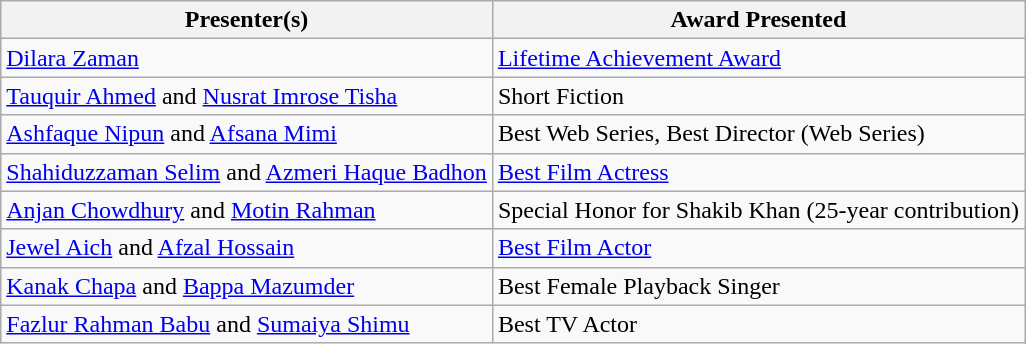<table class="wikitable plainrowheaders">
<tr>
<th Scope="col">Presenter(s)</th>
<th Scope="col">Award Presented</th>
</tr>
<tr>
<td><a href='#'>Dilara Zaman</a></td>
<td><a href='#'>Lifetime Achievement Award</a></td>
</tr>
<tr>
<td><a href='#'>Tauquir Ahmed</a> and <a href='#'>Nusrat Imrose Tisha</a></td>
<td>Short Fiction</td>
</tr>
<tr>
<td><a href='#'>Ashfaque Nipun</a> and <a href='#'>Afsana Mimi</a></td>
<td>Best Web Series, Best Director (Web Series)</td>
</tr>
<tr>
<td><a href='#'>Shahiduzzaman Selim</a> and <a href='#'>Azmeri Haque Badhon</a></td>
<td><a href='#'>Best Film Actress</a></td>
</tr>
<tr>
<td><a href='#'>Anjan Chowdhury</a> and <a href='#'>Motin Rahman</a></td>
<td>Special Honor for Shakib Khan (25-year contribution)</td>
</tr>
<tr>
<td><a href='#'>Jewel Aich</a> and <a href='#'>Afzal Hossain</a></td>
<td><a href='#'>Best Film Actor</a></td>
</tr>
<tr>
<td><a href='#'>Kanak Chapa</a> and <a href='#'>Bappa Mazumder</a></td>
<td>Best Female Playback Singer</td>
</tr>
<tr>
<td><a href='#'>Fazlur Rahman Babu</a> and <a href='#'>Sumaiya Shimu</a></td>
<td>Best TV Actor</td>
</tr>
</table>
